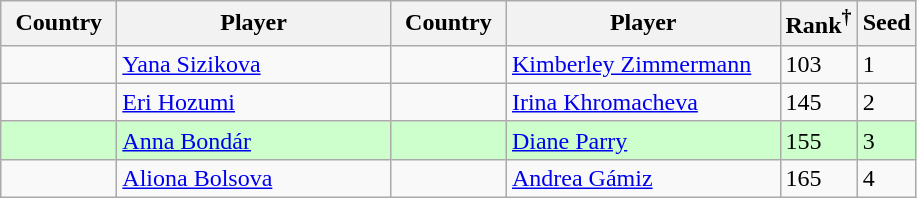<table class="sortable wikitable nowrap">
<tr>
<th width="70">Country</th>
<th width="175">Player</th>
<th width="70">Country</th>
<th width="175">Player</th>
<th>Rank<sup>†</sup></th>
<th>Seed</th>
</tr>
<tr>
<td></td>
<td><a href='#'>Yana Sizikova</a></td>
<td></td>
<td><a href='#'>Kimberley Zimmermann</a></td>
<td>103</td>
<td>1</td>
</tr>
<tr>
<td></td>
<td><a href='#'>Eri Hozumi</a></td>
<td></td>
<td><a href='#'>Irina Khromacheva</a></td>
<td>145</td>
<td>2</td>
</tr>
<tr style="background:#cfc;">
<td></td>
<td><a href='#'>Anna Bondár</a></td>
<td></td>
<td><a href='#'>Diane Parry</a></td>
<td>155</td>
<td>3</td>
</tr>
<tr>
<td></td>
<td><a href='#'>Aliona Bolsova</a></td>
<td></td>
<td><a href='#'>Andrea Gámiz</a></td>
<td>165</td>
<td>4</td>
</tr>
</table>
